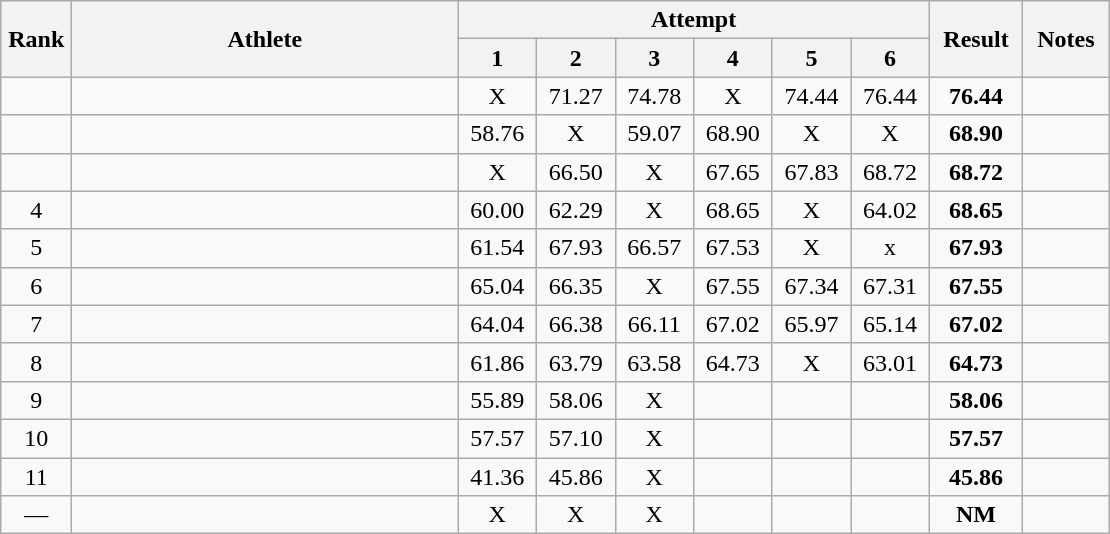<table class="wikitable" style="text-align:center">
<tr>
<th rowspan=2 width=40>Rank</th>
<th rowspan=2 width=250>Athlete</th>
<th colspan=6>Attempt</th>
<th rowspan=2 width=55>Result</th>
<th rowspan=2 width=50>Notes</th>
</tr>
<tr>
<th width=45>1</th>
<th width=45>2</th>
<th width=45>3</th>
<th width=45>4</th>
<th width=45>5</th>
<th width=45>6</th>
</tr>
<tr>
<td></td>
<td align=left></td>
<td>X</td>
<td>71.27</td>
<td>74.78</td>
<td>X</td>
<td>74.44</td>
<td>76.44</td>
<td><strong>76.44</strong></td>
<td></td>
</tr>
<tr>
<td></td>
<td align=left></td>
<td>58.76</td>
<td>X</td>
<td>59.07</td>
<td>68.90</td>
<td>X</td>
<td>X</td>
<td><strong>68.90</strong></td>
<td></td>
</tr>
<tr>
<td></td>
<td align=left></td>
<td>X</td>
<td>66.50</td>
<td>X</td>
<td>67.65</td>
<td>67.83</td>
<td>68.72</td>
<td><strong>68.72</strong></td>
<td></td>
</tr>
<tr>
<td>4</td>
<td align=left></td>
<td>60.00</td>
<td>62.29</td>
<td>X</td>
<td>68.65</td>
<td>X</td>
<td>64.02</td>
<td><strong>68.65</strong></td>
<td></td>
</tr>
<tr>
<td>5</td>
<td align=left></td>
<td>61.54</td>
<td>67.93</td>
<td>66.57</td>
<td>67.53</td>
<td>X</td>
<td>x</td>
<td><strong>67.93</strong></td>
<td></td>
</tr>
<tr>
<td>6</td>
<td align=left></td>
<td>65.04</td>
<td>66.35</td>
<td>X</td>
<td>67.55</td>
<td>67.34</td>
<td>67.31</td>
<td><strong>67.55</strong></td>
<td></td>
</tr>
<tr>
<td>7</td>
<td align=left></td>
<td>64.04</td>
<td>66.38</td>
<td>66.11</td>
<td>67.02</td>
<td>65.97</td>
<td>65.14</td>
<td><strong>67.02</strong></td>
<td></td>
</tr>
<tr>
<td>8</td>
<td align=left></td>
<td>61.86</td>
<td>63.79</td>
<td>63.58</td>
<td>64.73</td>
<td>X</td>
<td>63.01</td>
<td><strong>64.73</strong></td>
<td></td>
</tr>
<tr>
<td>9</td>
<td align=left></td>
<td>55.89</td>
<td>58.06</td>
<td>X</td>
<td></td>
<td></td>
<td></td>
<td><strong>58.06</strong></td>
<td></td>
</tr>
<tr>
<td>10</td>
<td align=left></td>
<td>57.57</td>
<td>57.10</td>
<td>X</td>
<td></td>
<td></td>
<td></td>
<td><strong>57.57</strong></td>
<td></td>
</tr>
<tr>
<td>11</td>
<td align=left></td>
<td>41.36</td>
<td>45.86</td>
<td>X</td>
<td></td>
<td></td>
<td></td>
<td><strong>45.86</strong></td>
<td></td>
</tr>
<tr>
<td>—</td>
<td align=left></td>
<td>X</td>
<td>X</td>
<td>X</td>
<td></td>
<td></td>
<td></td>
<td><strong>NM</strong></td>
<td></td>
</tr>
</table>
